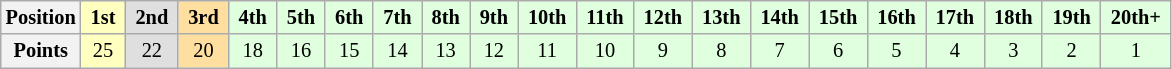<table class="wikitable" style="font-size:85%; text-align:center">
<tr>
<th>Position</th>
<td style="background:#ffffbf;"> <strong>1st</strong> </td>
<td style="background:#dfdfdf;"> <strong>2nd</strong> </td>
<td style="background:#ffdf9f;"> <strong>3rd</strong> </td>
<td style="background:#dfffdf;"> <strong>4th</strong> </td>
<td style="background:#dfffdf;"> <strong>5th</strong> </td>
<td style="background:#dfffdf;"> <strong>6th</strong> </td>
<td style="background:#dfffdf;"> <strong>7th</strong> </td>
<td style="background:#dfffdf;"> <strong>8th</strong> </td>
<td style="background:#dfffdf;"> <strong>9th</strong> </td>
<td style="background:#dfffdf;"> <strong>10th</strong> </td>
<td style="background:#dfffdf;"> <strong>11th</strong> </td>
<td style="background:#dfffdf;"> <strong>12th</strong> </td>
<td style="background:#dfffdf;"> <strong>13th</strong> </td>
<td style="background:#dfffdf;"> <strong>14th</strong> </td>
<td style="background:#dfffdf;"> <strong>15th</strong> </td>
<td style="background:#dfffdf;"> <strong>16th</strong> </td>
<td style="background:#dfffdf;"> <strong>17th</strong> </td>
<td style="background:#dfffdf;"> <strong>18th</strong> </td>
<td style="background:#dfffdf;"> <strong>19th</strong> </td>
<td style="background:#dfffdf;"> <strong>20th+</strong> </td>
</tr>
<tr>
<th>Points</th>
<td style="background:#ffffbf;">25</td>
<td style="background:#dfdfdf;">22</td>
<td style="background:#ffdf9f;">20</td>
<td style="background:#dfffdf;">18</td>
<td style="background:#dfffdf;">16</td>
<td style="background:#dfffdf;">15</td>
<td style="background:#dfffdf;">14</td>
<td style="background:#dfffdf;">13</td>
<td style="background:#dfffdf;">12</td>
<td style="background:#dfffdf;">11</td>
<td style="background:#dfffdf;">10</td>
<td style="background:#dfffdf;">9</td>
<td style="background:#dfffdf;">8</td>
<td style="background:#dfffdf;">7</td>
<td style="background:#dfffdf;">6</td>
<td style="background:#dfffdf;">5</td>
<td style="background:#dfffdf;">4</td>
<td style="background:#dfffdf;">3</td>
<td style="background:#dfffdf;">2</td>
<td style="background:#dfffdf;">1</td>
</tr>
</table>
